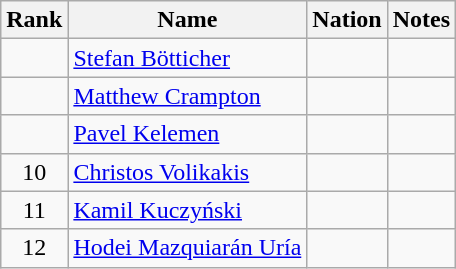<table class="wikitable sortable" style="text-align:center">
<tr>
<th>Rank</th>
<th>Name</th>
<th>Nation</th>
<th>Notes</th>
</tr>
<tr>
<td></td>
<td align=left><a href='#'>Stefan Bötticher</a></td>
<td align=left></td>
<td></td>
</tr>
<tr>
<td></td>
<td align=left><a href='#'>Matthew Crampton</a></td>
<td align=left></td>
<td></td>
</tr>
<tr>
<td></td>
<td align=left><a href='#'>Pavel Kelemen</a></td>
<td align=left></td>
<td></td>
</tr>
<tr>
<td>10</td>
<td align=left><a href='#'>Christos Volikakis</a></td>
<td align=left></td>
<td></td>
</tr>
<tr>
<td>11</td>
<td align=left><a href='#'>Kamil Kuczyński</a></td>
<td align=left></td>
<td></td>
</tr>
<tr>
<td>12</td>
<td align=left><a href='#'>Hodei Mazquiarán Uría</a></td>
<td align=left></td>
<td></td>
</tr>
</table>
